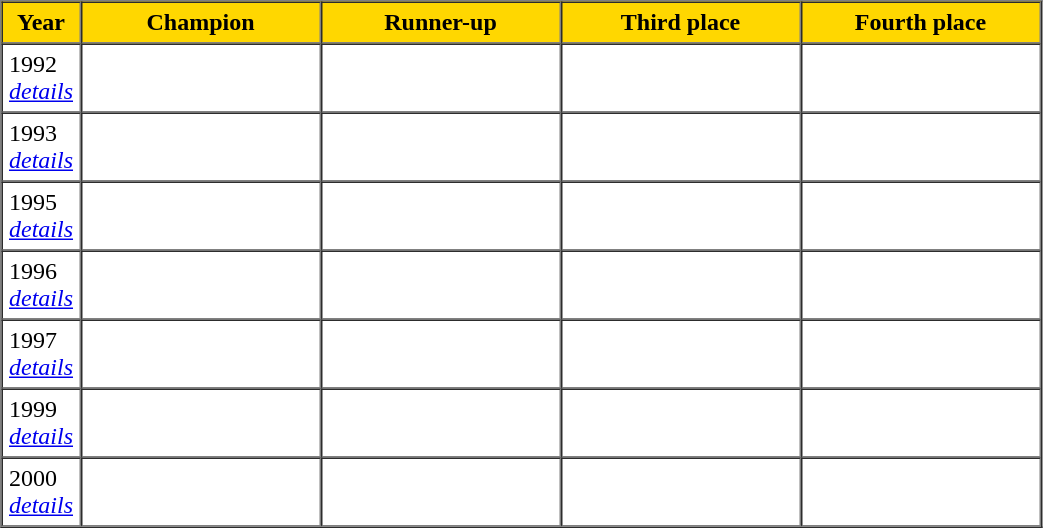<table border=1 cellspacing="0" cellpadding="4">
<tr bgcolor="gold" align="center">
<th><strong>Year</strong></th>
<th width=150px><strong>Champion</strong></th>
<th width=150px><strong>Runner-up</strong></th>
<th width=150px><strong>Third place</strong></th>
<th width=150px><strong>Fourth place</strong></th>
</tr>
<tr>
<td>1992<br><a href='#'><em>details</em></a></td>
<td></td>
<td></td>
<td></td>
<td></td>
</tr>
<tr>
<td>1993<br><a href='#'><em>details</em></a></td>
<td></td>
<td></td>
<td></td>
<td></td>
</tr>
<tr>
<td>1995<br><a href='#'><em>details</em></a></td>
<td></td>
<td></td>
<td></td>
<td></td>
</tr>
<tr>
<td>1996<br><a href='#'><em>details</em></a></td>
<td></td>
<td></td>
<td></td>
<td></td>
</tr>
<tr>
<td>1997<br><a href='#'><em>details</em></a></td>
<td></td>
<td></td>
<td></td>
<td></td>
</tr>
<tr>
<td>1999<br><a href='#'><em>details</em></a></td>
<td></td>
<td></td>
<td></td>
<td></td>
</tr>
<tr>
<td>2000<br><a href='#'><em>details</em></a></td>
<td></td>
<td></td>
<td></td>
<td></td>
</tr>
</table>
